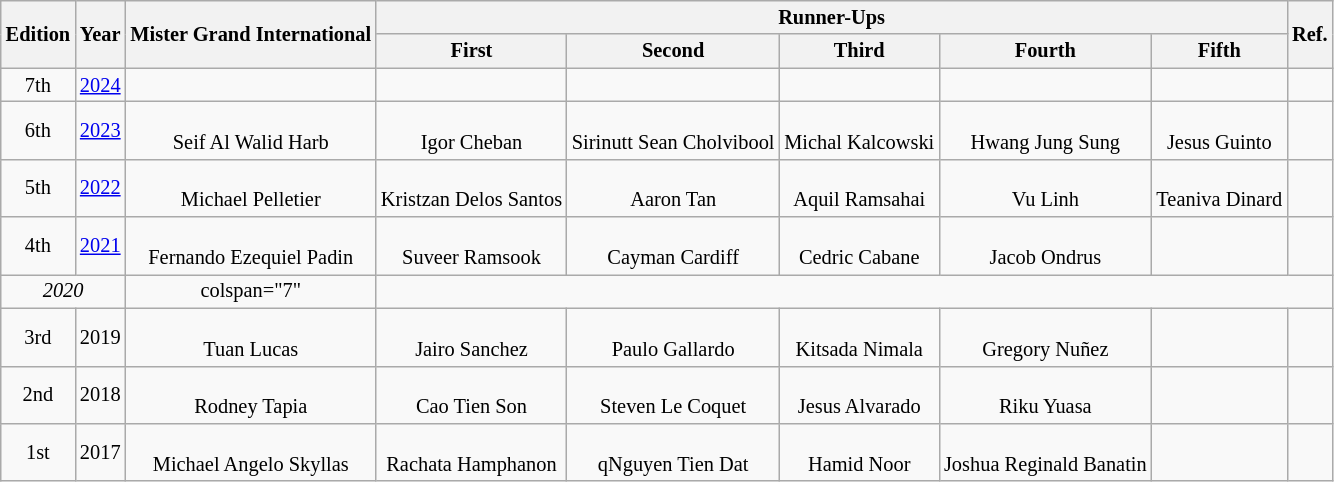<table class="wikitable sortable" style="font-size:85%; text-align:center">
<tr>
<th rowspan=2>Edition</th>
<th rowspan=2>Year</th>
<th rowspan=2>Mister Grand International</th>
<th colspan=5>Runner-Ups</th>
<th rowspan=2>Ref.</th>
</tr>
<tr>
<th>First</th>
<th>Second</th>
<th>Third</th>
<th>Fourth</th>
<th>Fifth</th>
</tr>
<tr>
<td>7th</td>
<td><a href='#'>2024</a></td>
<td></td>
<td></td>
<td></td>
<td></td>
<td></td>
<td></td>
<td></td>
</tr>
<tr>
<td>6th</td>
<td><a href='#'>2023</a></td>
<td><br>Seif Al Walid Harb</td>
<td><br>Igor Cheban</td>
<td><br>Sirinutt Sean Cholvibool</td>
<td><br>Michal Kalcowski</td>
<td><br>Hwang Jung Sung</td>
<td><br>Jesus Guinto</td>
<td></td>
</tr>
<tr>
<td>5th</td>
<td><a href='#'>2022</a></td>
<td><br>Michael Pelletier</td>
<td><br>Kristzan Delos Santos</td>
<td><br>Aaron Tan</td>
<td><br>Aquil Ramsahai</td>
<td><br>Vu Linh</td>
<td><br>Teaniva Dinard</td>
<td></td>
</tr>
<tr>
<td>4th</td>
<td><a href='#'>2021</a></td>
<td><br>Fernando Ezequiel Padin</td>
<td><br>Suveer Ramsook</td>
<td><br>Cayman Cardiff</td>
<td><br>Cedric Cabane</td>
<td><br>Jacob Ondrus</td>
<td></td>
<td></td>
</tr>
<tr>
<td colspan=2><em>2020</em></td>
<td>colspan="7" </td>
</tr>
<tr>
<td>3rd</td>
<td>2019</td>
<td><br>Tuan Lucas</td>
<td><br>Jairo Sanchez</td>
<td><br>Paulo Gallardo</td>
<td><br>Kitsada Nimala</td>
<td><br>Gregory Nuñez</td>
<td></td>
<td></td>
</tr>
<tr>
<td>2nd</td>
<td>2018</td>
<td><br>Rodney Tapia</td>
<td><br>Cao Tien Son</td>
<td><br>Steven Le Coquet</td>
<td><br>Jesus Alvarado</td>
<td><br>Riku Yuasa</td>
<td></td>
<td></td>
</tr>
<tr>
<td>1st</td>
<td>2017</td>
<td><br>Michael Angelo Skyllas</td>
<td><br>Rachata Hamphanon</td>
<td><br>qNguyen Tien Dat</td>
<td><br>Hamid Noor</td>
<td><br>Joshua Reginald Banatin</td>
<td></td>
<td></td>
</tr>
</table>
